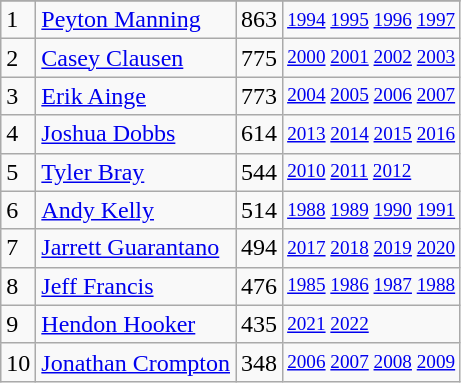<table class="wikitable">
<tr>
</tr>
<tr>
<td>1</td>
<td><a href='#'>Peyton Manning</a></td>
<td>863</td>
<td style="font-size:80%;"><a href='#'>1994</a> <a href='#'>1995</a> <a href='#'>1996</a> <a href='#'>1997</a></td>
</tr>
<tr>
<td>2</td>
<td><a href='#'>Casey Clausen</a></td>
<td>775</td>
<td style="font-size:80%;"><a href='#'>2000</a> <a href='#'>2001</a> <a href='#'>2002</a> <a href='#'>2003</a></td>
</tr>
<tr>
<td>3</td>
<td><a href='#'>Erik Ainge</a></td>
<td>773</td>
<td style="font-size:80%;"><a href='#'>2004</a> <a href='#'>2005</a> <a href='#'>2006</a> <a href='#'>2007</a></td>
</tr>
<tr>
<td>4</td>
<td><a href='#'>Joshua Dobbs</a></td>
<td>614</td>
<td style="font-size:80%;"><a href='#'>2013</a> <a href='#'>2014</a> <a href='#'>2015</a> <a href='#'>2016</a></td>
</tr>
<tr>
<td>5</td>
<td><a href='#'>Tyler Bray</a></td>
<td>544</td>
<td style="font-size:80%;"><a href='#'>2010</a> <a href='#'>2011</a> <a href='#'>2012</a></td>
</tr>
<tr>
<td>6</td>
<td><a href='#'>Andy Kelly</a></td>
<td>514</td>
<td style="font-size:80%;"><a href='#'>1988</a> <a href='#'>1989</a> <a href='#'>1990</a> <a href='#'>1991</a></td>
</tr>
<tr>
<td>7</td>
<td><a href='#'>Jarrett Guarantano</a></td>
<td>494</td>
<td style="font-size:80%;"><a href='#'>2017</a> <a href='#'>2018</a> <a href='#'>2019</a> <a href='#'>2020</a></td>
</tr>
<tr>
<td>8</td>
<td><a href='#'>Jeff Francis</a></td>
<td>476</td>
<td style="font-size:80%;"><a href='#'>1985</a> <a href='#'>1986</a> <a href='#'>1987</a> <a href='#'>1988</a></td>
</tr>
<tr>
<td>9</td>
<td><a href='#'>Hendon Hooker</a></td>
<td>435</td>
<td style="font-size:80%;"><a href='#'>2021</a> <a href='#'>2022</a></td>
</tr>
<tr>
<td>10</td>
<td><a href='#'>Jonathan Crompton</a></td>
<td>348</td>
<td style="font-size:80%;"><a href='#'>2006</a> <a href='#'>2007</a> <a href='#'>2008</a> <a href='#'>2009</a></td>
</tr>
</table>
